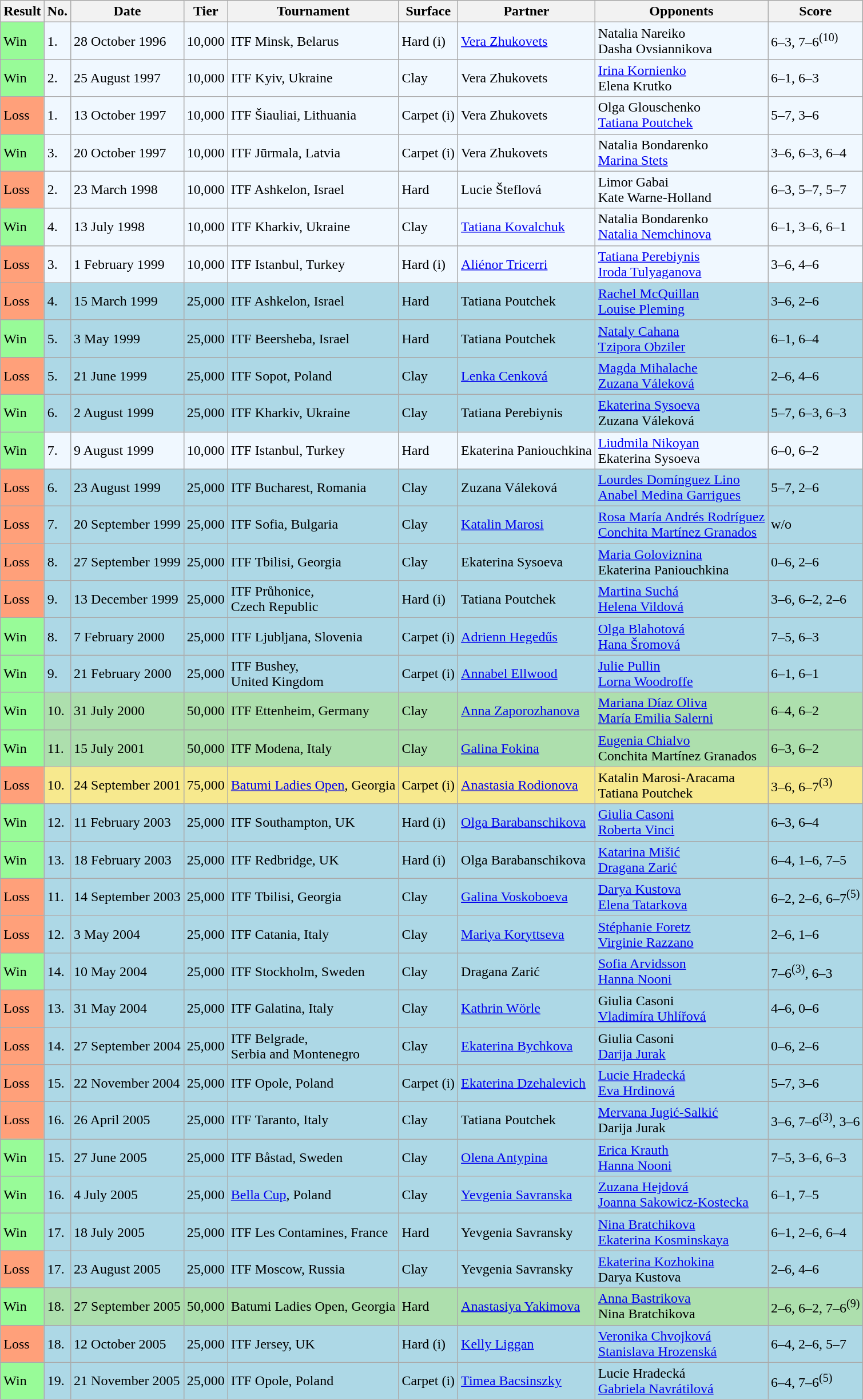<table class="sortable wikitable">
<tr>
<th>Result</th>
<th>No.</th>
<th>Date</th>
<th>Tier</th>
<th>Tournament</th>
<th>Surface</th>
<th>Partner</th>
<th>Opponents</th>
<th class="unsortable">Score</th>
</tr>
<tr style="background:#f0f8ff;">
<td style="background:#98fb98;">Win</td>
<td>1.</td>
<td>28 October 1996</td>
<td>10,000</td>
<td>ITF Minsk, Belarus</td>
<td>Hard (i)</td>
<td> <a href='#'>Vera Zhukovets</a></td>
<td> Natalia Nareiko <br>  Dasha Ovsiannikova</td>
<td>6–3, 7–6<sup>(10)</sup></td>
</tr>
<tr style="background:#f0f8ff;">
<td style="background:#98fb98;">Win</td>
<td>2.</td>
<td>25 August 1997</td>
<td>10,000</td>
<td>ITF Kyiv, Ukraine</td>
<td>Clay</td>
<td> Vera Zhukovets</td>
<td> <a href='#'>Irina Kornienko</a> <br>  Elena Krutko</td>
<td>6–1, 6–3</td>
</tr>
<tr style="background:#f0f8ff;">
<td style="background:#ffa07a;">Loss</td>
<td>1.</td>
<td>13 October 1997</td>
<td>10,000</td>
<td>ITF Šiauliai, Lithuania</td>
<td>Carpet (i)</td>
<td> Vera Zhukovets</td>
<td> Olga Glouschenko <br>  <a href='#'>Tatiana Poutchek</a></td>
<td>5–7, 3–6</td>
</tr>
<tr style="background:#f0f8ff;">
<td style="background:#98fb98;">Win</td>
<td>3.</td>
<td>20 October 1997</td>
<td>10,000</td>
<td>ITF Jūrmala, Latvia</td>
<td>Carpet (i)</td>
<td> Vera Zhukovets</td>
<td> Natalia Bondarenko <br>  <a href='#'>Marina Stets</a></td>
<td>3–6, 6–3, 6–4</td>
</tr>
<tr style="background:#f0f8ff;">
<td style="background:#ffa07a;">Loss</td>
<td>2.</td>
<td>23 March 1998</td>
<td>10,000</td>
<td>ITF Ashkelon, Israel</td>
<td>Hard</td>
<td> Lucie Šteflová</td>
<td> Limor Gabai <br>  Kate Warne-Holland</td>
<td>6–3, 5–7, 5–7</td>
</tr>
<tr style="background:#f0f8ff;">
<td style="background:#98fb98;">Win</td>
<td>4.</td>
<td>13 July 1998</td>
<td>10,000</td>
<td>ITF Kharkiv, Ukraine</td>
<td>Clay</td>
<td> <a href='#'>Tatiana Kovalchuk</a></td>
<td> Natalia Bondarenko <br>  <a href='#'>Natalia Nemchinova</a></td>
<td>6–1, 3–6, 6–1</td>
</tr>
<tr style="background:#f0f8ff;">
<td style="background:#ffa07a;">Loss</td>
<td>3.</td>
<td>1 February 1999</td>
<td>10,000</td>
<td>ITF Istanbul, Turkey</td>
<td>Hard (i)</td>
<td> <a href='#'>Aliénor Tricerri</a></td>
<td> <a href='#'>Tatiana Perebiynis</a> <br>  <a href='#'>Iroda Tulyaganova</a></td>
<td>3–6, 4–6</td>
</tr>
<tr style="background:lightblue;">
<td style="background:#ffa07a;">Loss</td>
<td>4.</td>
<td>15 March 1999</td>
<td>25,000</td>
<td>ITF Ashkelon, Israel</td>
<td>Hard</td>
<td> Tatiana Poutchek</td>
<td> <a href='#'>Rachel McQuillan</a> <br>  <a href='#'>Louise Pleming</a></td>
<td>3–6, 2–6</td>
</tr>
<tr style="background:lightblue;">
<td style="background:#98fb98;">Win</td>
<td>5.</td>
<td>3 May 1999</td>
<td>25,000</td>
<td>ITF Beersheba, Israel</td>
<td>Hard</td>
<td> Tatiana Poutchek</td>
<td> <a href='#'>Nataly Cahana</a> <br>  <a href='#'>Tzipora Obziler</a></td>
<td>6–1, 6–4</td>
</tr>
<tr style="background:lightblue;">
<td style="background:#ffa07a;">Loss</td>
<td>5.</td>
<td>21 June 1999</td>
<td>25,000</td>
<td>ITF Sopot, Poland</td>
<td>Clay</td>
<td> <a href='#'>Lenka Cenková</a></td>
<td> <a href='#'>Magda Mihalache</a> <br>  <a href='#'>Zuzana Váleková</a></td>
<td>2–6, 4–6</td>
</tr>
<tr style="background:lightblue;">
<td style="background:#98fb98;">Win</td>
<td>6.</td>
<td>2 August 1999</td>
<td>25,000</td>
<td>ITF Kharkiv, Ukraine</td>
<td>Clay</td>
<td> Tatiana Perebiynis</td>
<td> <a href='#'>Ekaterina Sysoeva</a> <br>  Zuzana Váleková</td>
<td>5–7, 6–3, 6–3</td>
</tr>
<tr style="background:#f0f8ff;">
<td style="background:#98fb98;">Win</td>
<td>7.</td>
<td>9 August 1999</td>
<td>10,000</td>
<td>ITF Istanbul, Turkey</td>
<td>Hard</td>
<td> Ekaterina Paniouchkina</td>
<td> <a href='#'>Liudmila Nikoyan</a> <br>  Ekaterina Sysoeva</td>
<td>6–0, 6–2</td>
</tr>
<tr style="background:lightblue;">
<td style="background:#ffa07a;">Loss</td>
<td>6.</td>
<td>23 August 1999</td>
<td>25,000</td>
<td>ITF Bucharest, Romania</td>
<td>Clay</td>
<td> Zuzana Váleková</td>
<td> <a href='#'>Lourdes Domínguez Lino</a> <br>  <a href='#'>Anabel Medina Garrigues</a></td>
<td>5–7, 2–6</td>
</tr>
<tr style="background:lightblue;">
<td style="background:#ffa07a;">Loss</td>
<td>7.</td>
<td>20 September 1999</td>
<td>25,000</td>
<td>ITF Sofia, Bulgaria</td>
<td>Clay</td>
<td> <a href='#'>Katalin Marosi</a></td>
<td> <a href='#'>Rosa María Andrés Rodríguez</a> <br>  <a href='#'>Conchita Martínez Granados</a></td>
<td>w/o</td>
</tr>
<tr style="background:lightblue;">
<td style="background:#ffa07a;">Loss</td>
<td>8.</td>
<td>27 September 1999</td>
<td>25,000</td>
<td>ITF Tbilisi, Georgia</td>
<td>Clay</td>
<td> Ekaterina Sysoeva</td>
<td> <a href='#'>Maria Goloviznina</a> <br>  Ekaterina Paniouchkina</td>
<td>0–6, 2–6</td>
</tr>
<tr style="background:lightblue;">
<td style="background:#ffa07a;">Loss</td>
<td>9.</td>
<td>13 December 1999</td>
<td>25,000</td>
<td>ITF Průhonice, <br>Czech Republic</td>
<td>Hard (i)</td>
<td> Tatiana Poutchek</td>
<td> <a href='#'>Martina Suchá</a> <br>  <a href='#'>Helena Vildová</a></td>
<td>3–6, 6–2, 2–6</td>
</tr>
<tr style="background:lightblue;">
<td style="background:#98fb98;">Win</td>
<td>8.</td>
<td>7 February 2000</td>
<td>25,000</td>
<td>ITF Ljubljana, Slovenia</td>
<td>Carpet (i)</td>
<td> <a href='#'>Adrienn Hegedűs</a></td>
<td> <a href='#'>Olga Blahotová</a> <br>  <a href='#'>Hana Šromová</a></td>
<td>7–5, 6–3</td>
</tr>
<tr style="background:lightblue;">
<td style="background:#98fb98;">Win</td>
<td>9.</td>
<td>21 February 2000</td>
<td>25,000</td>
<td>ITF Bushey, <br>United Kingdom</td>
<td>Carpet (i)</td>
<td> <a href='#'>Annabel Ellwood</a></td>
<td> <a href='#'>Julie Pullin</a> <br>  <a href='#'>Lorna Woodroffe</a></td>
<td>6–1, 6–1</td>
</tr>
<tr style="background:#addfad;">
<td style="background:#98fb98;">Win</td>
<td>10.</td>
<td>31 July 2000</td>
<td>50,000</td>
<td>ITF Ettenheim, Germany</td>
<td>Clay</td>
<td> <a href='#'>Anna Zaporozhanova</a></td>
<td> <a href='#'>Mariana Díaz Oliva</a> <br>  <a href='#'>María Emilia Salerni</a></td>
<td>6–4, 6–2</td>
</tr>
<tr style="background:#addfad;">
<td style="background:#98fb98;">Win</td>
<td>11.</td>
<td>15 July 2001</td>
<td>50,000</td>
<td>ITF Modena, Italy</td>
<td>Clay</td>
<td> <a href='#'>Galina Fokina</a></td>
<td> <a href='#'>Eugenia Chialvo</a> <br>  Conchita Martínez Granados</td>
<td>6–3, 6–2</td>
</tr>
<tr style="background:#f7e98e;">
<td style="background:#ffa07a;">Loss</td>
<td>10.</td>
<td>24 September 2001</td>
<td>75,000</td>
<td><a href='#'>Batumi Ladies Open</a>, Georgia</td>
<td>Carpet (i)</td>
<td> <a href='#'>Anastasia Rodionova</a></td>
<td> Katalin Marosi-Aracama <br>  Tatiana Poutchek</td>
<td>3–6, 6–7<sup>(3)</sup></td>
</tr>
<tr style="background:lightblue;">
<td style="background:#98fb98;">Win</td>
<td>12.</td>
<td>11 February 2003</td>
<td>25,000</td>
<td>ITF Southampton, UK</td>
<td>Hard (i)</td>
<td> <a href='#'>Olga Barabanschikova</a></td>
<td> <a href='#'>Giulia Casoni</a> <br>  <a href='#'>Roberta Vinci</a></td>
<td>6–3, 6–4</td>
</tr>
<tr style="background:lightblue;">
<td style="background:#98fb98;">Win</td>
<td>13.</td>
<td>18 February 2003</td>
<td>25,000</td>
<td>ITF Redbridge, UK</td>
<td>Hard (i)</td>
<td> Olga Barabanschikova</td>
<td> <a href='#'>Katarina Mišić</a> <br>  <a href='#'>Dragana Zarić</a></td>
<td>6–4, 1–6, 7–5</td>
</tr>
<tr style="background:lightblue;">
<td style="background:#ffa07a;">Loss</td>
<td>11.</td>
<td>14 September 2003</td>
<td>25,000</td>
<td>ITF Tbilisi, Georgia</td>
<td>Clay</td>
<td> <a href='#'>Galina Voskoboeva</a></td>
<td> <a href='#'>Darya Kustova</a> <br>  <a href='#'>Elena Tatarkova</a></td>
<td>6–2, 2–6, 6–7<sup>(5)</sup></td>
</tr>
<tr style="background:lightblue;">
<td style="background:#ffa07a;">Loss</td>
<td>12.</td>
<td>3 May 2004</td>
<td>25,000</td>
<td>ITF Catania, Italy</td>
<td>Clay</td>
<td> <a href='#'>Mariya Koryttseva</a></td>
<td> <a href='#'>Stéphanie Foretz</a> <br>  <a href='#'>Virginie Razzano</a></td>
<td>2–6, 1–6</td>
</tr>
<tr style="background:lightblue;">
<td style="background:#98fb98;">Win</td>
<td>14.</td>
<td>10 May 2004</td>
<td>25,000</td>
<td>ITF Stockholm, Sweden</td>
<td>Clay</td>
<td> Dragana Zarić</td>
<td> <a href='#'>Sofia Arvidsson</a> <br>  <a href='#'>Hanna Nooni</a></td>
<td>7–6<sup>(3)</sup>, 6–3</td>
</tr>
<tr style="background:lightblue;">
<td style="background:#ffa07a;">Loss</td>
<td>13.</td>
<td>31 May 2004</td>
<td>25,000</td>
<td>ITF Galatina, Italy</td>
<td>Clay</td>
<td> <a href='#'>Kathrin Wörle</a></td>
<td> Giulia Casoni <br>  <a href='#'>Vladimíra Uhlířová</a></td>
<td>4–6, 0–6</td>
</tr>
<tr style="background:lightblue;">
<td style="background:#ffa07a;">Loss</td>
<td>14.</td>
<td>27 September 2004</td>
<td>25,000</td>
<td>ITF Belgrade, <br>Serbia and Montenegro</td>
<td>Clay</td>
<td> <a href='#'>Ekaterina Bychkova</a></td>
<td> Giulia Casoni <br>  <a href='#'>Darija Jurak</a></td>
<td>0–6, 2–6</td>
</tr>
<tr style="background:lightblue;">
<td style="background:#ffa07a;">Loss</td>
<td>15.</td>
<td>22 November 2004</td>
<td>25,000</td>
<td>ITF Opole, Poland</td>
<td>Carpet (i)</td>
<td> <a href='#'>Ekaterina Dzehalevich</a></td>
<td> <a href='#'>Lucie Hradecká</a> <br>  <a href='#'>Eva Hrdinová</a></td>
<td>5–7, 3–6</td>
</tr>
<tr style="background:lightblue;">
<td style="background:#ffa07a;">Loss</td>
<td>16.</td>
<td>26 April 2005</td>
<td>25,000</td>
<td>ITF Taranto, Italy</td>
<td>Clay</td>
<td> Tatiana Poutchek</td>
<td> <a href='#'>Mervana Jugić-Salkić</a> <br>  Darija Jurak</td>
<td>3–6, 7–6<sup>(3)</sup>, 3–6</td>
</tr>
<tr style="background:lightblue;">
<td style="background:#98fb98;">Win</td>
<td>15.</td>
<td>27 June 2005</td>
<td>25,000</td>
<td>ITF Båstad, Sweden</td>
<td>Clay</td>
<td> <a href='#'>Olena Antypina</a></td>
<td> <a href='#'>Erica Krauth</a> <br>  <a href='#'>Hanna Nooni</a></td>
<td>7–5, 3–6, 6–3</td>
</tr>
<tr style="background:lightblue;">
<td style="background:#98fb98;">Win</td>
<td>16.</td>
<td>4 July 2005</td>
<td>25,000</td>
<td><a href='#'>Bella Cup</a>, Poland</td>
<td>Clay</td>
<td> <a href='#'>Yevgenia Savranska</a></td>
<td> <a href='#'>Zuzana Hejdová</a> <br>  <a href='#'>Joanna Sakowicz-Kostecka</a></td>
<td>6–1, 7–5</td>
</tr>
<tr style="background:lightblue;">
<td style="background:#98fb98;">Win</td>
<td>17.</td>
<td>18 July 2005</td>
<td>25,000</td>
<td>ITF Les Contamines, France</td>
<td>Hard</td>
<td> Yevgenia Savransky</td>
<td> <a href='#'>Nina Bratchikova</a> <br>  <a href='#'>Ekaterina Kosminskaya</a></td>
<td>6–1, 2–6, 6–4</td>
</tr>
<tr style="background:lightblue;">
<td style="background:#ffa07a;">Loss</td>
<td>17.</td>
<td>23 August 2005</td>
<td>25,000</td>
<td>ITF Moscow, Russia</td>
<td>Clay</td>
<td> Yevgenia Savransky</td>
<td> <a href='#'>Ekaterina Kozhokina</a> <br>  Darya Kustova</td>
<td>2–6, 4–6</td>
</tr>
<tr style="background:#addfad;">
<td style="background:#98fb98;">Win</td>
<td>18.</td>
<td>27 September 2005</td>
<td>50,000</td>
<td>Batumi Ladies Open, Georgia</td>
<td>Hard</td>
<td> <a href='#'>Anastasiya Yakimova</a></td>
<td> <a href='#'>Anna Bastrikova</a> <br>  Nina Bratchikova</td>
<td>2–6, 6–2, 7–6<sup>(9)</sup></td>
</tr>
<tr style="background:lightblue;">
<td style="background:#ffa07a;">Loss</td>
<td>18.</td>
<td>12 October 2005</td>
<td>25,000</td>
<td>ITF Jersey, UK</td>
<td>Hard (i)</td>
<td> <a href='#'>Kelly Liggan</a></td>
<td> <a href='#'>Veronika Chvojková</a> <br>  <a href='#'>Stanislava Hrozenská</a></td>
<td>6–4, 2–6, 5–7</td>
</tr>
<tr style="background:lightblue;">
<td style="background:#98fb98;">Win</td>
<td>19.</td>
<td>21 November 2005</td>
<td>25,000</td>
<td>ITF Opole, Poland</td>
<td>Carpet (i)</td>
<td> <a href='#'>Timea Bacsinszky</a></td>
<td> Lucie Hradecká <br>  <a href='#'>Gabriela Navrátilová</a></td>
<td>6–4, 7–6<sup>(5)</sup></td>
</tr>
</table>
